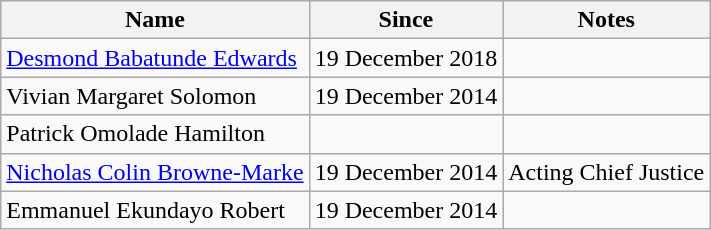<table class="wikitable">
<tr>
<th>Name</th>
<th>Since</th>
<th>Notes</th>
</tr>
<tr>
<td><a href='#'>Desmond Babatunde Edwards</a></td>
<td>19 December 2018</td>
<td></td>
</tr>
<tr>
<td>Vivian Margaret Solomon</td>
<td>19 December 2014</td>
<td></td>
</tr>
<tr>
<td>Patrick Omolade Hamilton</td>
<td></td>
<td></td>
</tr>
<tr>
<td><a href='#'>Nicholas Colin Browne-Marke</a></td>
<td>19 December 2014</td>
<td>Acting Chief Justice</td>
</tr>
<tr>
<td>Emmanuel Ekundayo Robert</td>
<td>19 December 2014</td>
<td></td>
</tr>
</table>
